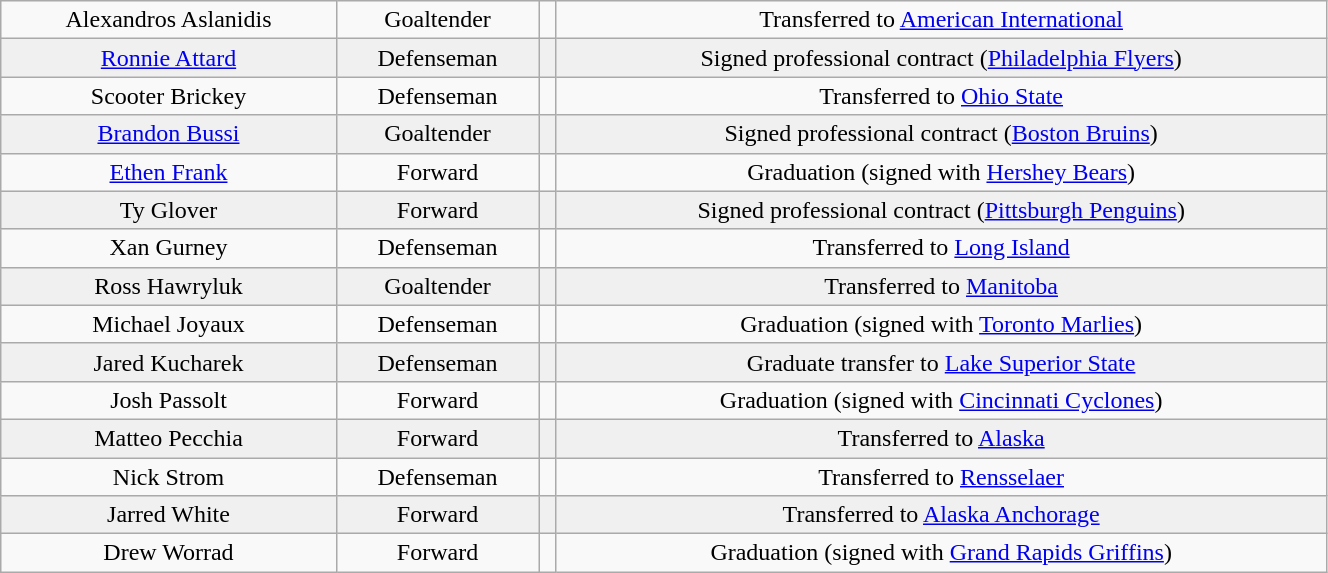<table class="wikitable" width="70%">
<tr align="center" bgcolor="">
<td>Alexandros Aslanidis</td>
<td>Goaltender</td>
<td></td>
<td>Transferred to <a href='#'>American International</a></td>
</tr>
<tr align="center" bgcolor="f0f0f0">
<td><a href='#'>Ronnie Attard</a></td>
<td>Defenseman</td>
<td></td>
<td>Signed professional contract (<a href='#'>Philadelphia Flyers</a>)</td>
</tr>
<tr align="center" bgcolor="">
<td>Scooter Brickey</td>
<td>Defenseman</td>
<td></td>
<td>Transferred to <a href='#'>Ohio State</a></td>
</tr>
<tr align="center" bgcolor="f0f0f0">
<td><a href='#'>Brandon Bussi</a></td>
<td>Goaltender</td>
<td></td>
<td>Signed professional contract (<a href='#'>Boston Bruins</a>)</td>
</tr>
<tr align="center" bgcolor="">
<td><a href='#'>Ethen Frank</a></td>
<td>Forward</td>
<td></td>
<td>Graduation (signed with <a href='#'>Hershey Bears</a>)</td>
</tr>
<tr align="center" bgcolor="f0f0f0">
<td>Ty Glover</td>
<td>Forward</td>
<td></td>
<td>Signed professional contract (<a href='#'>Pittsburgh Penguins</a>)</td>
</tr>
<tr align="center" bgcolor="">
<td>Xan Gurney</td>
<td>Defenseman</td>
<td></td>
<td>Transferred to <a href='#'>Long Island</a></td>
</tr>
<tr align="center" bgcolor="f0f0f0">
<td>Ross Hawryluk</td>
<td>Goaltender</td>
<td></td>
<td>Transferred to <a href='#'>Manitoba</a></td>
</tr>
<tr align="center" bgcolor="">
<td>Michael Joyaux</td>
<td>Defenseman</td>
<td></td>
<td>Graduation (signed with <a href='#'>Toronto Marlies</a>)</td>
</tr>
<tr align="center" bgcolor="f0f0f0">
<td>Jared Kucharek</td>
<td>Defenseman</td>
<td></td>
<td>Graduate transfer to <a href='#'>Lake Superior State</a></td>
</tr>
<tr align="center" bgcolor="">
<td>Josh Passolt</td>
<td>Forward</td>
<td></td>
<td>Graduation (signed with <a href='#'>Cincinnati Cyclones</a>)</td>
</tr>
<tr align="center" bgcolor="f0f0f0">
<td>Matteo Pecchia</td>
<td>Forward</td>
<td></td>
<td>Transferred to <a href='#'>Alaska</a></td>
</tr>
<tr align="center" bgcolor="">
<td>Nick Strom</td>
<td>Defenseman</td>
<td></td>
<td>Transferred to <a href='#'>Rensselaer</a></td>
</tr>
<tr align="center" bgcolor="f0f0f0">
<td>Jarred White</td>
<td>Forward</td>
<td></td>
<td>Transferred to <a href='#'>Alaska Anchorage</a></td>
</tr>
<tr align="center" bgcolor="">
<td>Drew Worrad</td>
<td>Forward</td>
<td></td>
<td>Graduation (signed with <a href='#'>Grand Rapids Griffins</a>)</td>
</tr>
</table>
